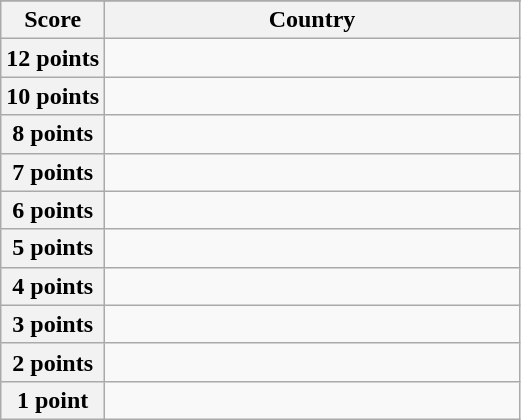<table class="wikitable">
<tr>
</tr>
<tr>
<th scope="col" width="20%">Score</th>
<th scope="col">Country</th>
</tr>
<tr>
<th scope="row">12 points</th>
<td></td>
</tr>
<tr>
<th scope="row">10 points</th>
<td></td>
</tr>
<tr>
<th scope="row">8 points</th>
<td></td>
</tr>
<tr>
<th scope="row">7 points</th>
<td></td>
</tr>
<tr>
<th scope="row">6 points</th>
<td></td>
</tr>
<tr>
<th scope="row">5 points</th>
<td></td>
</tr>
<tr>
<th scope="row">4 points</th>
<td></td>
</tr>
<tr>
<th scope="row">3 points</th>
<td></td>
</tr>
<tr>
<th scope="row">2 points</th>
<td></td>
</tr>
<tr>
<th scope="row">1 point</th>
<td></td>
</tr>
</table>
